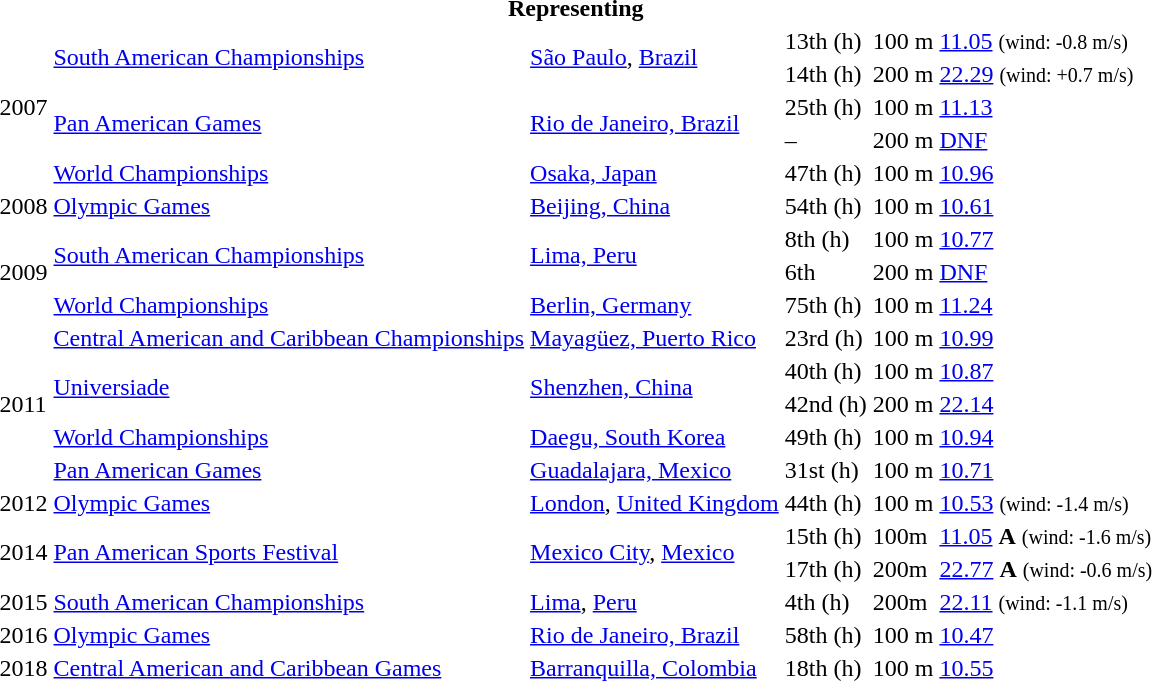<table>
<tr>
<th colspan="6">Representing </th>
</tr>
<tr>
<td rowspan=5>2007</td>
<td rowspan=2><a href='#'>South American Championships</a></td>
<td rowspan=2><a href='#'>São Paulo</a>, <a href='#'>Brazil</a></td>
<td>13th (h)</td>
<td>100 m</td>
<td><a href='#'>11.05</a> <small>(wind: -0.8 m/s)</small></td>
</tr>
<tr>
<td>14th (h)</td>
<td>200 m</td>
<td><a href='#'>22.29</a> <small>(wind: +0.7 m/s)</small></td>
</tr>
<tr>
<td rowspan=2><a href='#'>Pan American Games</a></td>
<td rowspan=2><a href='#'>Rio de Janeiro, Brazil</a></td>
<td>25th (h)</td>
<td>100 m</td>
<td><a href='#'>11.13</a></td>
</tr>
<tr>
<td>–</td>
<td>200 m</td>
<td><a href='#'>DNF</a></td>
</tr>
<tr>
<td><a href='#'>World Championships</a></td>
<td><a href='#'>Osaka, Japan</a></td>
<td>47th (h)</td>
<td>100 m</td>
<td><a href='#'>10.96</a></td>
</tr>
<tr>
<td>2008</td>
<td><a href='#'>Olympic Games</a></td>
<td><a href='#'>Beijing, China</a></td>
<td>54th (h)</td>
<td>100 m</td>
<td><a href='#'>10.61</a></td>
</tr>
<tr>
<td rowspan=3>2009</td>
<td rowspan=2><a href='#'>South American Championships</a></td>
<td rowspan=2><a href='#'>Lima, Peru</a></td>
<td>8th (h)</td>
<td>100 m</td>
<td><a href='#'>10.77</a></td>
</tr>
<tr>
<td>6th</td>
<td>200 m</td>
<td><a href='#'>DNF</a></td>
</tr>
<tr>
<td><a href='#'>World Championships</a></td>
<td><a href='#'>Berlin, Germany</a></td>
<td>75th (h)</td>
<td>100 m</td>
<td><a href='#'>11.24</a></td>
</tr>
<tr>
<td rowspan=5>2011</td>
<td><a href='#'>Central American and Caribbean Championships</a></td>
<td><a href='#'>Mayagüez, Puerto Rico</a></td>
<td>23rd (h)</td>
<td>100 m</td>
<td><a href='#'>10.99</a></td>
</tr>
<tr>
<td rowspan=2><a href='#'>Universiade</a></td>
<td rowspan=2><a href='#'>Shenzhen, China</a></td>
<td>40th (h)</td>
<td>100 m</td>
<td><a href='#'>10.87</a></td>
</tr>
<tr>
<td>42nd (h)</td>
<td>200 m</td>
<td><a href='#'>22.14</a></td>
</tr>
<tr>
<td><a href='#'>World Championships</a></td>
<td><a href='#'>Daegu, South Korea</a></td>
<td>49th (h)</td>
<td>100 m</td>
<td><a href='#'>10.94</a></td>
</tr>
<tr>
<td><a href='#'>Pan American Games</a></td>
<td><a href='#'>Guadalajara, Mexico</a></td>
<td>31st (h)</td>
<td>100 m</td>
<td><a href='#'>10.71</a></td>
</tr>
<tr>
<td>2012</td>
<td><a href='#'>Olympic Games</a></td>
<td><a href='#'>London</a>, <a href='#'>United Kingdom</a></td>
<td>44th (h)</td>
<td>100 m</td>
<td><a href='#'>10.53</a> <small>(wind: -1.4 m/s)</small></td>
</tr>
<tr>
<td rowspan=2>2014</td>
<td rowspan=2><a href='#'>Pan American Sports Festival</a></td>
<td rowspan=2><a href='#'>Mexico City</a>, <a href='#'>Mexico</a></td>
<td>15th (h)</td>
<td>100m</td>
<td><a href='#'>11.05</a>  <strong>A</strong> <small>(wind: -1.6 m/s)</small></td>
</tr>
<tr>
<td>17th (h)</td>
<td>200m</td>
<td><a href='#'>22.77</a>  <strong>A</strong> <small>(wind: -0.6 m/s)</small></td>
</tr>
<tr>
<td>2015</td>
<td><a href='#'>South American Championships</a></td>
<td><a href='#'>Lima</a>, <a href='#'>Peru</a></td>
<td>4th (h)</td>
<td>200m</td>
<td><a href='#'>22.11</a> <small>(wind: -1.1 m/s)</small></td>
</tr>
<tr>
<td>2016</td>
<td><a href='#'>Olympic Games</a></td>
<td><a href='#'>Rio de Janeiro, Brazil</a></td>
<td>58th (h)</td>
<td>100 m</td>
<td><a href='#'>10.47</a></td>
</tr>
<tr>
<td>2018</td>
<td><a href='#'>Central American and Caribbean Games</a></td>
<td><a href='#'>Barranquilla, Colombia</a></td>
<td>18th (h)</td>
<td>100 m</td>
<td><a href='#'>10.55</a></td>
</tr>
</table>
